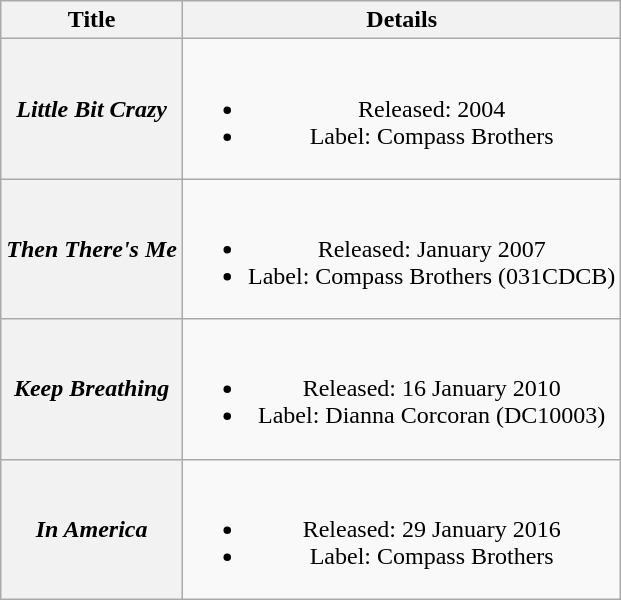<table class="wikitable plainrowheaders" style="text-align:center;" border="1">
<tr>
<th scope="col">Title</th>
<th scope="col">Details</th>
</tr>
<tr>
<th scope="row"><em>Little Bit Crazy</em></th>
<td><br><ul><li>Released: 2004</li><li>Label: Compass Brothers</li></ul></td>
</tr>
<tr>
<th scope="row"><em>Then There's Me</em></th>
<td><br><ul><li>Released: January 2007</li><li>Label: Compass Brothers (031CDCB)</li></ul></td>
</tr>
<tr>
<th scope="row"><em>Keep Breathing</em></th>
<td><br><ul><li>Released: 16 January 2010</li><li>Label: Dianna Corcoran  (DC10003)</li></ul></td>
</tr>
<tr>
<th scope="row"><em>In America</em></th>
<td><br><ul><li>Released: 29 January 2016</li><li>Label: Compass Brothers</li></ul></td>
</tr>
</table>
